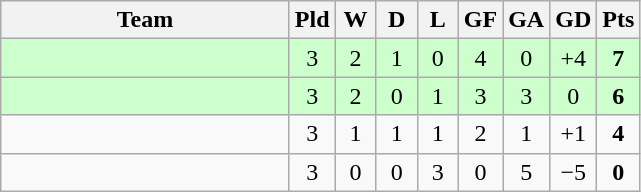<table class="wikitable" style="text-align:center">
<tr>
<th width=185>Team</th>
<th width=20>Pld</th>
<th width=20>W</th>
<th width=20>D</th>
<th width=20>L</th>
<th width=20>GF</th>
<th width=20>GA</th>
<th width=20>GD</th>
<th width=20>Pts</th>
</tr>
<tr bgcolor="#ccffcc">
<td align="left"></td>
<td>3</td>
<td>2</td>
<td>1</td>
<td>0</td>
<td>4</td>
<td>0</td>
<td>+4</td>
<td><strong>7</strong></td>
</tr>
<tr bgcolor="#ccffcc">
<td align="left"></td>
<td>3</td>
<td>2</td>
<td>0</td>
<td>1</td>
<td>3</td>
<td>3</td>
<td>0</td>
<td><strong>6</strong></td>
</tr>
<tr>
<td align="left"></td>
<td>3</td>
<td>1</td>
<td>1</td>
<td>1</td>
<td>2</td>
<td>1</td>
<td>+1</td>
<td><strong>4</strong></td>
</tr>
<tr>
<td align="left"></td>
<td>3</td>
<td>0</td>
<td>0</td>
<td>3</td>
<td>0</td>
<td>5</td>
<td>−5</td>
<td><strong>0</strong></td>
</tr>
</table>
